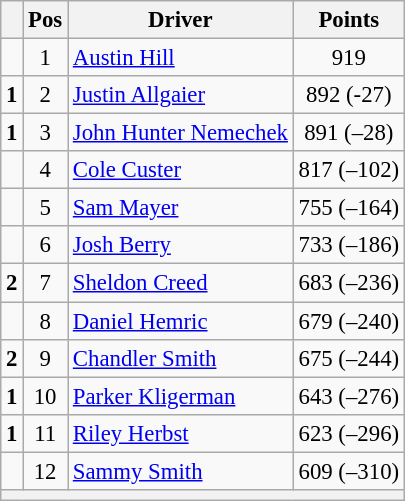<table class="wikitable" style="font-size: 95%;">
<tr>
<th></th>
<th>Pos</th>
<th>Driver</th>
<th>Points</th>
</tr>
<tr>
<td align="left"></td>
<td style="text-align:center;">1</td>
<td><a href='#'>Austin Hill</a></td>
<td style="text-align:center;">919</td>
</tr>
<tr>
<td align="left"> <strong>1</strong></td>
<td style="text-align:center;">2</td>
<td><a href='#'>Justin Allgaier</a></td>
<td style="text-align:center;">892 (-27)</td>
</tr>
<tr>
<td align="left"> <strong>1</strong></td>
<td style="text-align:center;">3</td>
<td><a href='#'>John Hunter Nemechek</a></td>
<td style="text-align:center;">891 (–28)</td>
</tr>
<tr>
<td align="left"></td>
<td style="text-align:center;">4</td>
<td><a href='#'>Cole Custer</a></td>
<td style="text-align:center;">817 (–102)</td>
</tr>
<tr>
<td align="left"></td>
<td style="text-align:center;">5</td>
<td><a href='#'>Sam Mayer</a></td>
<td style="text-align:center;">755 (–164)</td>
</tr>
<tr>
<td align="left"></td>
<td style="text-align:center;">6</td>
<td><a href='#'>Josh Berry</a></td>
<td style="text-align:center;">733 (–186)</td>
</tr>
<tr>
<td align="left"> <strong>2</strong></td>
<td style="text-align:center;">7</td>
<td><a href='#'>Sheldon Creed</a></td>
<td style="text-align:center;">683 (–236)</td>
</tr>
<tr>
<td align="left"></td>
<td style="text-align:center;">8</td>
<td><a href='#'>Daniel Hemric</a></td>
<td style="text-align:center;">679 (–240)</td>
</tr>
<tr>
<td align="left"> <strong>2</strong></td>
<td style="text-align:center;">9</td>
<td><a href='#'>Chandler Smith</a></td>
<td style="text-align:center;">675 (–244)</td>
</tr>
<tr>
<td align="left"> <strong>1</strong></td>
<td style="text-align:center;">10</td>
<td><a href='#'>Parker Kligerman</a></td>
<td style="text-align:center;">643 (–276)</td>
</tr>
<tr>
<td align="left"> <strong>1</strong></td>
<td style="text-align:center;">11</td>
<td><a href='#'>Riley Herbst</a></td>
<td style="text-align:center;">623 (–296)</td>
</tr>
<tr>
<td align="left"></td>
<td style="text-align:center;">12</td>
<td><a href='#'>Sammy Smith</a></td>
<td style="text-align:center;">609 (–310)</td>
</tr>
<tr class="sortbottom">
<th colspan="9"></th>
</tr>
</table>
